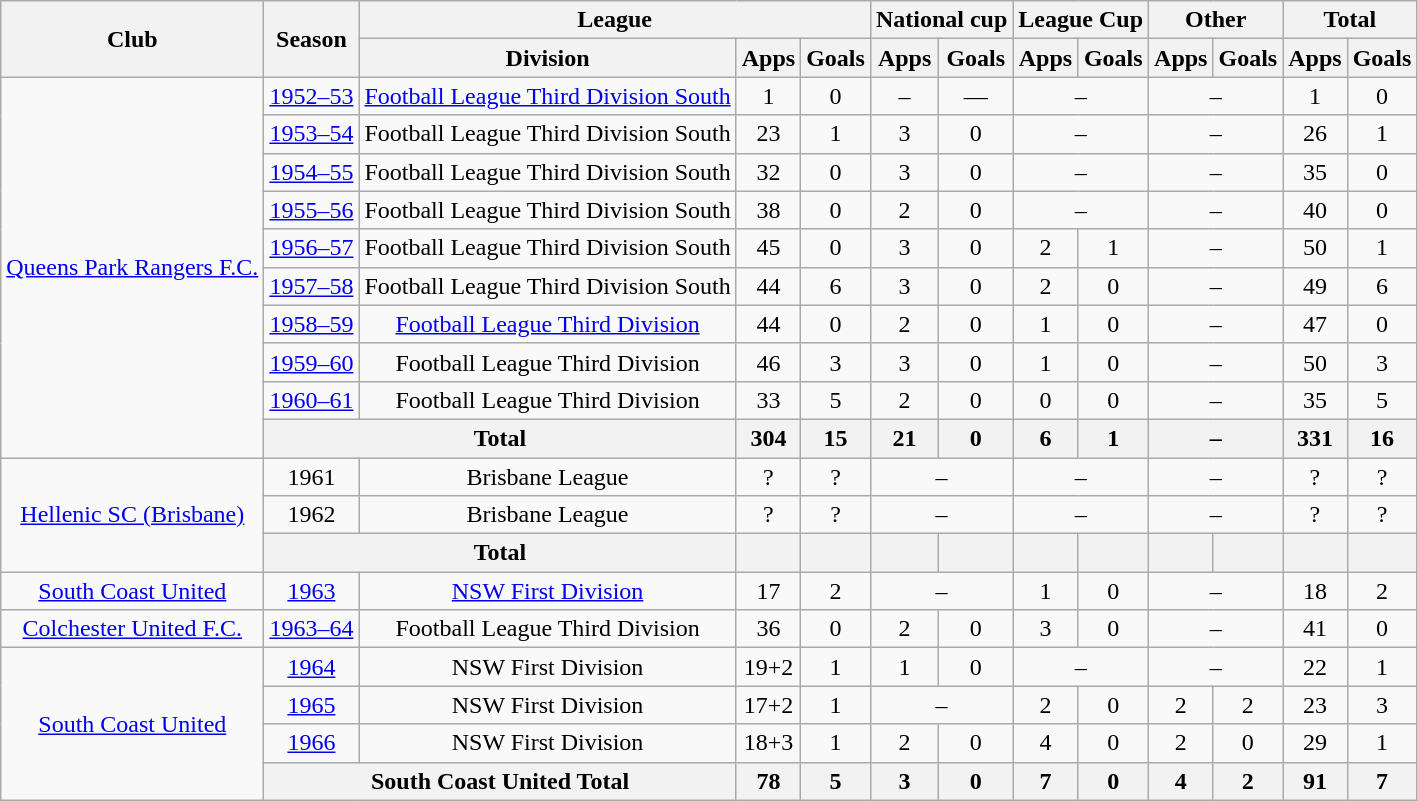<table class="wikitable" style="text-align:center">
<tr>
<th rowspan="2">Club</th>
<th rowspan="2">Season</th>
<th colspan="3">League</th>
<th colspan="2">National cup</th>
<th colspan="2">League Cup</th>
<th colspan="2">Other</th>
<th colspan="2">Total</th>
</tr>
<tr>
<th>Division</th>
<th>Apps</th>
<th>Goals</th>
<th>Apps</th>
<th>Goals</th>
<th>Apps</th>
<th>Goals</th>
<th>Apps</th>
<th>Goals</th>
<th>Apps</th>
<th>Goals</th>
</tr>
<tr>
<td rowspan="10"><a href='#'>Queens Park Rangers F.C.</a></td>
<td><a href='#'>1952–53</a></td>
<td><a href='#'>Football League Third Division South</a></td>
<td>1</td>
<td>0</td>
<td>–</td>
<td>—</td>
<td colspan="2">–</td>
<td colspan="2">–</td>
<td>1</td>
<td>0</td>
</tr>
<tr>
<td><a href='#'>1953–54</a></td>
<td>Football League Third Division South</td>
<td>23</td>
<td>1</td>
<td>3</td>
<td>0</td>
<td colspan="2">–</td>
<td colspan="2">–</td>
<td>26</td>
<td>1</td>
</tr>
<tr>
<td><a href='#'>1954–55</a></td>
<td>Football League Third Division South</td>
<td>32</td>
<td>0</td>
<td>3</td>
<td>0</td>
<td colspan="2">–</td>
<td colspan="2">–</td>
<td>35</td>
<td>0</td>
</tr>
<tr>
<td><a href='#'>1955–56</a></td>
<td>Football League Third Division South</td>
<td>38</td>
<td>0</td>
<td>2</td>
<td>0</td>
<td colspan="2">–</td>
<td colspan="2">–</td>
<td>40</td>
<td>0</td>
</tr>
<tr>
<td><a href='#'>1956–57</a></td>
<td>Football League Third Division South</td>
<td>45</td>
<td>0</td>
<td>3</td>
<td>0</td>
<td>2</td>
<td>1</td>
<td colspan="2">–</td>
<td>50</td>
<td>1</td>
</tr>
<tr>
<td><a href='#'>1957–58</a></td>
<td>Football League Third Division South</td>
<td>44</td>
<td>6</td>
<td>3</td>
<td>0</td>
<td>2</td>
<td>0</td>
<td colspan="2">–</td>
<td>49</td>
<td>6</td>
</tr>
<tr>
<td><a href='#'>1958–59</a></td>
<td><a href='#'>Football League Third Division</a></td>
<td>44</td>
<td>0</td>
<td>2</td>
<td>0</td>
<td>1</td>
<td>0</td>
<td colspan="2">–</td>
<td>47</td>
<td>0</td>
</tr>
<tr>
<td><a href='#'>1959–60</a></td>
<td>Football League Third Division</td>
<td>46</td>
<td>3</td>
<td>3</td>
<td>0</td>
<td>1</td>
<td>0</td>
<td colspan="2">–</td>
<td>50</td>
<td>3</td>
</tr>
<tr>
<td><a href='#'>1960–61</a></td>
<td>Football League Third Division</td>
<td>33</td>
<td>5</td>
<td>2</td>
<td>0</td>
<td>0</td>
<td>0</td>
<td colspan="2">–</td>
<td>35</td>
<td>5</td>
</tr>
<tr>
<th colspan="2">Total</th>
<th>304</th>
<th>15</th>
<th>21</th>
<th>0</th>
<th>6</th>
<th>1</th>
<th colspan="2">–</th>
<th>331</th>
<th>16</th>
</tr>
<tr>
<td rowspan="3"><a href='#'>Hellenic SC (Brisbane)</a></td>
<td>1961</td>
<td>Brisbane League</td>
<td>?</td>
<td>?</td>
<td colspan="2">–</td>
<td colspan="2">–</td>
<td colspan="2">–</td>
<td>?</td>
<td>?</td>
</tr>
<tr>
<td>1962</td>
<td>Brisbane League</td>
<td>?</td>
<td>?</td>
<td colspan="2">–</td>
<td colspan="2">–</td>
<td colspan="2">–</td>
<td>?</td>
<td>?</td>
</tr>
<tr>
<th colspan="2">Total</th>
<th></th>
<th></th>
<th></th>
<th></th>
<th></th>
<th></th>
<th></th>
<th></th>
<th></th>
<th></th>
</tr>
<tr>
<td><a href='#'>South Coast United</a></td>
<td><a href='#'>1963</a></td>
<td><a href='#'>NSW First Division</a></td>
<td>17</td>
<td>2</td>
<td colspan="2">–</td>
<td>1</td>
<td>0</td>
<td colspan="2">–</td>
<td>18</td>
<td>2</td>
</tr>
<tr>
<td><a href='#'>Colchester United F.C.</a></td>
<td><a href='#'>1963–64</a></td>
<td>Football League Third Division</td>
<td>36</td>
<td>0</td>
<td>2</td>
<td>0</td>
<td>3</td>
<td>0</td>
<td colspan="2">–</td>
<td>41</td>
<td>0</td>
</tr>
<tr>
<td rowspan="4"><a href='#'>South Coast United</a></td>
<td><a href='#'>1964</a></td>
<td>NSW First Division</td>
<td>19+2</td>
<td>1</td>
<td>1</td>
<td>0</td>
<td colspan="2">–</td>
<td colspan="2">–</td>
<td>22</td>
<td>1</td>
</tr>
<tr>
<td><a href='#'>1965</a></td>
<td>NSW First Division</td>
<td>17+2</td>
<td>1</td>
<td colspan="2">–</td>
<td>2</td>
<td>0</td>
<td>2</td>
<td>2</td>
<td>23</td>
<td>3</td>
</tr>
<tr>
<td><a href='#'>1966</a></td>
<td>NSW First Division</td>
<td>18+3</td>
<td>1</td>
<td>2</td>
<td>0</td>
<td>4</td>
<td>0</td>
<td>2</td>
<td>0</td>
<td>29</td>
<td>1</td>
</tr>
<tr>
<th colspan="2">South Coast United Total</th>
<th>78</th>
<th>5</th>
<th>3</th>
<th>0</th>
<th>7</th>
<th>0</th>
<th>4</th>
<th>2</th>
<th>91</th>
<th>7</th>
</tr>
</table>
